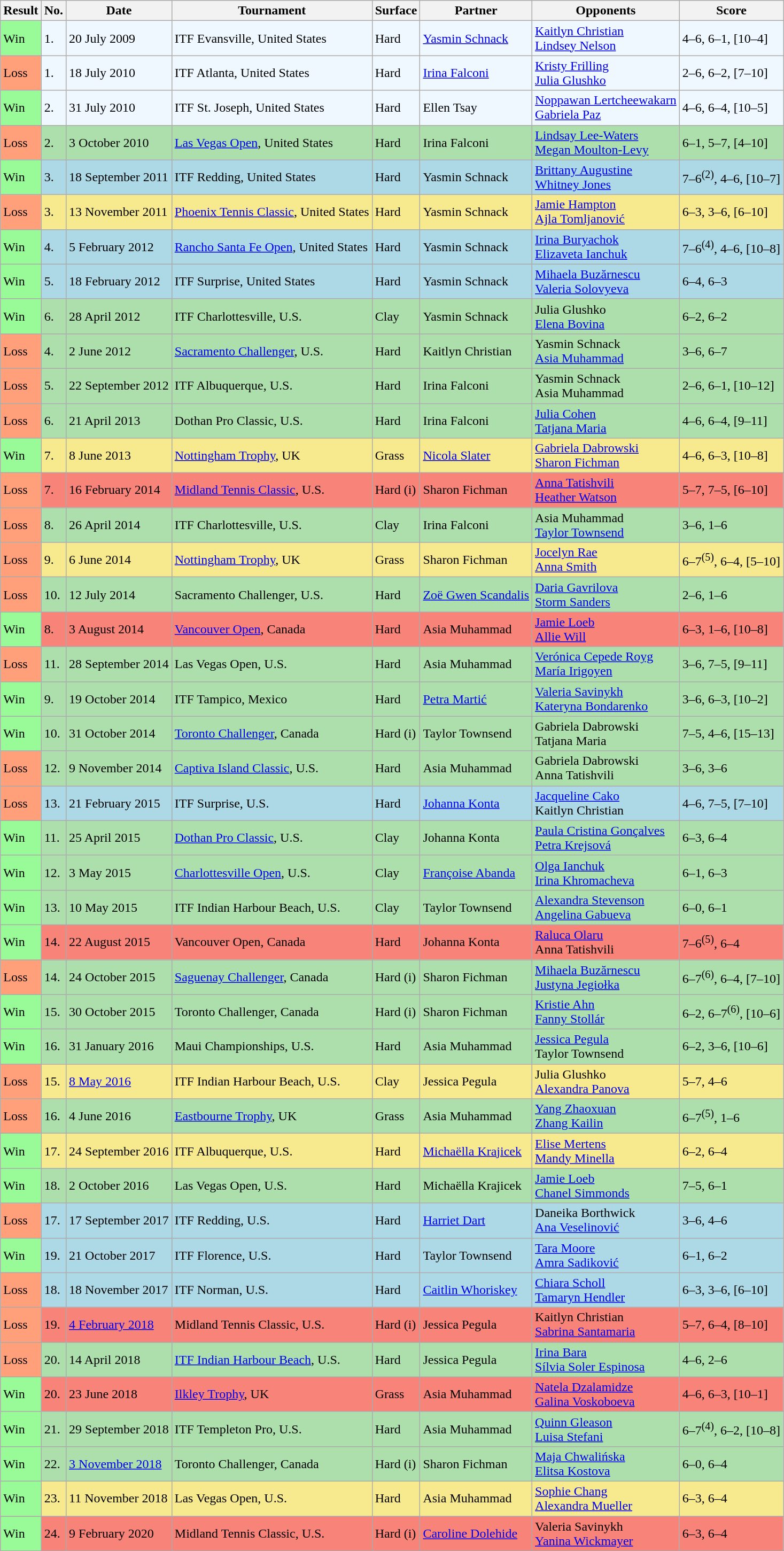<table class="sortable wikitable">
<tr>
<th>Result</th>
<th>No.</th>
<th>Date</th>
<th>Tournament</th>
<th>Surface</th>
<th>Partner</th>
<th>Opponents</th>
<th class="unsortable">Score</th>
</tr>
<tr style="background:#f0f8ff;">
<td style="background:#98fb98;">Win</td>
<td>1.</td>
<td>20 July 2009</td>
<td>ITF Evansville, United States</td>
<td>Hard</td>
<td> <a href='#'>Yasmin Schnack</a></td>
<td> <a href='#'>Kaitlyn Christian</a> <br>  <a href='#'>Lindsey Nelson</a></td>
<td>4–6, 6–1, [10–4]</td>
</tr>
<tr style="background:#f0f8ff;">
<td style="background:#ffa07a;">Loss</td>
<td>1.</td>
<td>18 July 2010</td>
<td>ITF Atlanta, United States</td>
<td>Hard</td>
<td> <a href='#'>Irina Falconi</a></td>
<td> <a href='#'>Kristy Frilling</a> <br>  <a href='#'>Julia Glushko</a></td>
<td>2–6, 6–2, [7–10]</td>
</tr>
<tr style="background:#f0f8ff;">
<td style="background:#98fb98;">Win</td>
<td>2.</td>
<td>31 July 2010</td>
<td>ITF St. Joseph, United States</td>
<td>Hard</td>
<td> Ellen Tsay</td>
<td> <a href='#'>Noppawan Lertcheewakarn</a> <br>  <a href='#'>Gabriela Paz</a></td>
<td>4–6, 6–4, [10–5]</td>
</tr>
<tr style="background:#addfad;">
<td style="background:#ffa07a;">Loss</td>
<td>2.</td>
<td>3 October 2010</td>
<td><a href='#'>Las Vegas Open</a>, United States</td>
<td>Hard</td>
<td> Irina Falconi</td>
<td> <a href='#'>Lindsay Lee-Waters</a> <br>  <a href='#'>Megan Moulton-Levy</a></td>
<td>6–1, 5–7, [4–10]</td>
</tr>
<tr style="background:lightblue;">
<td style="background:#98fb98;">Win</td>
<td>3.</td>
<td>18 September 2011</td>
<td>ITF Redding, United States</td>
<td>Hard</td>
<td> Yasmin Schnack</td>
<td> <a href='#'>Brittany Augustine</a> <br>  <a href='#'>Whitney Jones</a></td>
<td>7–6<sup>(2)</sup>, 4–6, [10–7]</td>
</tr>
<tr style="background:#f7e98e;">
<td style="background:#ffa07a;">Loss</td>
<td>3.</td>
<td>13 November 2011</td>
<td><a href='#'>Phoenix Tennis Classic</a>, United States</td>
<td>Hard</td>
<td> Yasmin Schnack</td>
<td> <a href='#'>Jamie Hampton</a> <br>  <a href='#'>Ajla Tomljanović</a></td>
<td>6–3, 3–6, [6–10]</td>
</tr>
<tr style="background:lightblue;">
<td style="background:#98fb98;">Win</td>
<td>4.</td>
<td>5 February 2012</td>
<td><a href='#'>Rancho Santa Fe Open</a>, United States</td>
<td>Hard</td>
<td> Yasmin Schnack</td>
<td> <a href='#'>Irina Buryachok</a> <br>  <a href='#'>Elizaveta Ianchuk</a></td>
<td>7–6<sup>(4)</sup>, 4–6, [10–8]</td>
</tr>
<tr style="background:lightblue;">
<td style="background:#98fb98;">Win</td>
<td>5.</td>
<td>18 February 2012</td>
<td>ITF Surprise, United States</td>
<td>Hard</td>
<td> Yasmin Schnack</td>
<td> <a href='#'>Mihaela Buzărnescu</a> <br>  <a href='#'>Valeria Solovyeva</a></td>
<td>6–4, 6–3</td>
</tr>
<tr style="background:#addfad;">
<td style="background:#98fb98;">Win</td>
<td>6.</td>
<td>28 April 2012</td>
<td>ITF Charlottesville, U.S.</td>
<td>Clay</td>
<td> Yasmin Schnack</td>
<td> Julia Glushko <br>  <a href='#'>Elena Bovina</a></td>
<td>6–2, 6–2</td>
</tr>
<tr style="background:#addfad;">
<td style="background:#ffa07a;">Loss</td>
<td>4.</td>
<td>2 June 2012</td>
<td><a href='#'>Sacramento Challenger</a>, U.S.</td>
<td>Hard</td>
<td> Kaitlyn Christian</td>
<td> Yasmin Schnack <br>  <a href='#'>Asia Muhammad</a></td>
<td>3–6, 6–7</td>
</tr>
<tr style="background:#addfad;">
<td style="background:#ffa07a;">Loss</td>
<td>5.</td>
<td>22 September 2012</td>
<td>ITF Albuquerque, U.S.</td>
<td>Hard</td>
<td> Irina Falconi</td>
<td> Yasmin Schnack <br>  Asia Muhammad</td>
<td>2–6, 6–1, [10–12]</td>
</tr>
<tr style="background:#addfad;">
<td style="background:#ffa07a;">Loss</td>
<td>6.</td>
<td>21 April 2013</td>
<td>Dothan Pro Classic, U.S.</td>
<td>Hard</td>
<td> Irina Falconi</td>
<td> <a href='#'>Julia Cohen</a> <br>  <a href='#'>Tatjana Maria</a></td>
<td>4–6, 6–4, [9–11]</td>
</tr>
<tr style="background:#f7e98e;">
<td style="background:#98fb98;">Win</td>
<td>7.</td>
<td>8 June 2013</td>
<td><a href='#'>Nottingham Trophy</a>, UK</td>
<td>Grass</td>
<td> <a href='#'>Nicola Slater</a></td>
<td> <a href='#'>Gabriela Dabrowski</a> <br>  <a href='#'>Sharon Fichman</a></td>
<td>4–6, 6–3, [10–8]</td>
</tr>
<tr style="background:#f88379;">
<td style="background:#ffa07a;">Loss</td>
<td>7.</td>
<td>16 February 2014</td>
<td><a href='#'>Midland Tennis Classic</a>, U.S.</td>
<td>Hard (i)</td>
<td> Sharon Fichman</td>
<td> <a href='#'>Anna Tatishvili</a> <br>  <a href='#'>Heather Watson</a></td>
<td>5–7, 7–5, [6–10]</td>
</tr>
<tr style="background:#addfad;">
<td style="background:#ffa07a;">Loss</td>
<td>8.</td>
<td>26 April 2014</td>
<td>ITF Charlottesville, U.S.</td>
<td>Clay</td>
<td> Irina Falconi</td>
<td> Asia Muhammad <br>  <a href='#'>Taylor Townsend</a></td>
<td>3–6, 1–6</td>
</tr>
<tr style="background:#f7e98e;">
<td style="background:#ffa07a;">Loss</td>
<td>9.</td>
<td>6 June 2014</td>
<td><a href='#'>Nottingham Trophy</a>, UK</td>
<td>Grass</td>
<td> Sharon Fichman</td>
<td> <a href='#'>Jocelyn Rae</a> <br>  <a href='#'>Anna Smith</a></td>
<td>6–7<sup>(5)</sup>, 6–4, [5–10]</td>
</tr>
<tr style="background:#addfad;">
<td style="background:#ffa07a;">Loss</td>
<td>10.</td>
<td>12 July 2014</td>
<td>Sacramento Challenger, U.S.</td>
<td>Hard</td>
<td> <a href='#'>Zoë Gwen Scandalis</a></td>
<td> <a href='#'>Daria Gavrilova</a> <br>  <a href='#'>Storm Sanders</a></td>
<td>2–6, 1–6</td>
</tr>
<tr style="background:#f88379;">
<td style="background:#98fb98;">Win</td>
<td>8.</td>
<td>3 August 2014</td>
<td><a href='#'>Vancouver Open</a>, Canada</td>
<td>Hard</td>
<td> Asia Muhammad</td>
<td> <a href='#'>Jamie Loeb</a> <br>  <a href='#'>Allie Will</a></td>
<td>6–3, 1–6, [10–8]</td>
</tr>
<tr style="background:#addfad;">
<td style="background:#ffa07a;">Loss</td>
<td>11.</td>
<td>28 September 2014</td>
<td>Las Vegas Open, U.S.</td>
<td>Hard</td>
<td> Asia Muhammad</td>
<td> <a href='#'>Verónica Cepede Royg</a> <br>  <a href='#'>María Irigoyen</a></td>
<td>3–6, 7–5, [9–11]</td>
</tr>
<tr style="background:#addfad;">
<td style="background:#98fb98;">Win</td>
<td>9.</td>
<td>19 October 2014</td>
<td>ITF Tampico, Mexico</td>
<td>Hard</td>
<td> <a href='#'>Petra Martić</a></td>
<td> <a href='#'>Valeria Savinykh</a> <br>  <a href='#'>Kateryna Bondarenko</a></td>
<td>3–6, 6–3, [10–2]</td>
</tr>
<tr style="background:#addfad;">
<td style="background:#98fb98;">Win</td>
<td>10.</td>
<td>31 October 2014</td>
<td><a href='#'>Toronto Challenger</a>, Canada</td>
<td>Hard (i)</td>
<td> Taylor Townsend</td>
<td> Gabriela Dabrowski <br>  Tatjana Maria</td>
<td>7–5, 4–6, [15–13]</td>
</tr>
<tr style="background:#addfad;">
<td style="background:#ffa07a;">Loss</td>
<td>12.</td>
<td>9 November 2014</td>
<td><a href='#'>Captiva Island Classic</a>, U.S.</td>
<td>Hard</td>
<td> Asia Muhammad</td>
<td> Gabriela Dabrowski <br>  Anna Tatishvili</td>
<td>3–6, 3–6</td>
</tr>
<tr style="background:lightblue;">
<td style="background:#ffa07a;">Loss</td>
<td>13.</td>
<td>21 February 2015</td>
<td>ITF Surprise, U.S.</td>
<td>Hard</td>
<td> <a href='#'>Johanna Konta</a></td>
<td> <a href='#'>Jacqueline Cako</a> <br>  Kaitlyn Christian</td>
<td>4–6, 7–5, [7–10]</td>
</tr>
<tr style="background:#addfad;">
<td style="background:#98fb98;">Win</td>
<td>11.</td>
<td>25 April 2015</td>
<td><a href='#'>Dothan Pro Classic</a>, U.S.</td>
<td>Clay</td>
<td> Johanna Konta</td>
<td> <a href='#'>Paula Cristina Gonçalves</a> <br>  <a href='#'>Petra Krejsová</a></td>
<td>6–3, 6–4</td>
</tr>
<tr style="background:#addfad;">
<td style="background:#98fb98;">Win</td>
<td>12.</td>
<td>3 May 2015</td>
<td><a href='#'>Charlottesville Open</a>, U.S.</td>
<td>Clay</td>
<td> <a href='#'>Françoise Abanda</a></td>
<td> <a href='#'>Olga Ianchuk</a> <br>  <a href='#'>Irina Khromacheva</a></td>
<td>6–1, 6–3</td>
</tr>
<tr style="background:#addfad;">
<td style="background:#98fb98;">Win</td>
<td>13.</td>
<td>10 May 2015</td>
<td>ITF Indian Harbour Beach, U.S.</td>
<td>Clay</td>
<td> Taylor Townsend</td>
<td> <a href='#'>Alexandra Stevenson</a> <br>  <a href='#'>Angelina Gabueva</a></td>
<td>6–0, 6–1</td>
</tr>
<tr style="background:#f88379;">
<td style="background:#98fb98;">Win</td>
<td>14.</td>
<td>22 August 2015</td>
<td>Vancouver Open, Canada</td>
<td>Hard</td>
<td> Johanna Konta</td>
<td> <a href='#'>Raluca Olaru</a> <br>  Anna Tatishvili</td>
<td>7–6<sup>(5)</sup>, 6–4</td>
</tr>
<tr style="background:#addfad;">
<td style="background:#ffa07a;">Loss</td>
<td>14.</td>
<td>24 October 2015</td>
<td><a href='#'>Saguenay Challenger</a>, Canada</td>
<td>Hard (i)</td>
<td> Sharon Fichman</td>
<td> <a href='#'>Mihaela Buzărnescu</a> <br>  <a href='#'>Justyna Jegiołka</a></td>
<td>6–7<sup>(6)</sup>, 6–4, [7–10]</td>
</tr>
<tr style="background:#addfad;">
<td style="background:#98fb98;">Win</td>
<td>15.</td>
<td>30 October 2015</td>
<td>Toronto Challenger, Canada</td>
<td>Hard (i)</td>
<td> Sharon Fichman</td>
<td> <a href='#'>Kristie Ahn</a> <br>  <a href='#'>Fanny Stollár</a></td>
<td>6–2, 6–7<sup>(6)</sup>, [10–6]</td>
</tr>
<tr style="background:#addfad;">
<td style="background:#98fb98;">Win</td>
<td>16.</td>
<td>31 January 2016</td>
<td>Maui Championships, U.S.</td>
<td>Hard</td>
<td> Asia Muhammad</td>
<td> <a href='#'>Jessica Pegula</a> <br>  Taylor Townsend</td>
<td>6–2, 3–6, [10–6]</td>
</tr>
<tr style="background:#f7e98e;">
<td style="background:#ffa07a;">Loss</td>
<td>15.</td>
<td><a href='#'>8 May 2016</a></td>
<td>ITF Indian Harbour Beach, U.S.</td>
<td>Clay</td>
<td> Jessica Pegula</td>
<td> Julia Glushko <br>  <a href='#'>Alexandra Panova</a></td>
<td>5–7, 4–6</td>
</tr>
<tr style="background:#addfad;">
<td style="background:#ffa07a;">Loss</td>
<td>16.</td>
<td>4 June 2016</td>
<td><a href='#'>Eastbourne Trophy</a>, UK</td>
<td>Grass</td>
<td> Asia Muhammad</td>
<td> <a href='#'>Yang Zhaoxuan</a> <br>  <a href='#'>Zhang Kailin</a></td>
<td>6–7<sup>(5)</sup>, 1–6</td>
</tr>
<tr style="background:#f7e98e;">
<td style="background:#98fb98;">Win</td>
<td>17.</td>
<td>24 September 2016</td>
<td>ITF Albuquerque, U.S.</td>
<td>Hard</td>
<td> <a href='#'>Michaëlla Krajicek</a></td>
<td> <a href='#'>Elise Mertens</a> <br>  <a href='#'>Mandy Minella</a></td>
<td>6–2, 6–4</td>
</tr>
<tr style="background:#addfad;">
<td style="background:#98fb98;">Win</td>
<td>18.</td>
<td>2 October 2016</td>
<td>Las Vegas Open, U.S.</td>
<td>Hard</td>
<td> Michaëlla Krajicek</td>
<td> <a href='#'>Jamie Loeb</a> <br>  <a href='#'>Chanel Simmonds</a></td>
<td>7–5, 6–1</td>
</tr>
<tr style="background:lightblue;">
<td style="background:#ffa07a;">Loss</td>
<td>17.</td>
<td>17 September 2017</td>
<td>ITF Redding, U.S.</td>
<td>Hard</td>
<td> <a href='#'>Harriet Dart</a></td>
<td> Daneika Borthwick <br>  <a href='#'>Ana Veselinović</a></td>
<td>3–6, 4–6</td>
</tr>
<tr style="background:lightblue;">
<td style="background:#98fb98;">Win</td>
<td>19.</td>
<td>21 October 2017</td>
<td>ITF Florence, U.S.</td>
<td>Hard</td>
<td> Taylor Townsend</td>
<td> <a href='#'>Tara Moore</a> <br>  <a href='#'>Amra Sadiković</a></td>
<td>6–1, 6–2</td>
</tr>
<tr style="background:lightblue;">
<td style="background:#ffa07a;">Loss</td>
<td>18.</td>
<td>18 November 2017</td>
<td>ITF Norman, U.S.</td>
<td>Hard</td>
<td> <a href='#'>Caitlin Whoriskey</a></td>
<td> <a href='#'>Chiara Scholl</a> <br>  <a href='#'>Tamaryn Hendler</a></td>
<td>6–3, 3–6, [6–10]</td>
</tr>
<tr style="background:#f88379;">
<td style="background:#ffa07a;">Loss</td>
<td>19.</td>
<td><a href='#'>4 February 2018</a></td>
<td>Midland Tennis Classic, U.S.</td>
<td>Hard (i)</td>
<td> Jessica Pegula</td>
<td> Kaitlyn Christian <br>  <a href='#'>Sabrina Santamaria</a></td>
<td>5–7, 6–4, [8–10]</td>
</tr>
<tr style="background:#addfad;">
<td style="background:#ffa07a;">Loss</td>
<td>20.</td>
<td>14 April 2018</td>
<td><a href='#'>ITF Indian Harbour Beach</a>, U.S.</td>
<td>Hard</td>
<td> Jessica Pegula</td>
<td> <a href='#'>Irina Bara</a> <br>  <a href='#'>Sílvia Soler Espinosa</a></td>
<td>4–6, 2–6</td>
</tr>
<tr style="background:#f88379;">
<td style="background:#98fb98;">Win</td>
<td>20.</td>
<td>23 June 2018</td>
<td><a href='#'>Ilkley Trophy</a>, UK</td>
<td>Grass</td>
<td> Asia Muhammad</td>
<td> <a href='#'>Natela Dzalamidze</a> <br>  <a href='#'>Galina Voskoboeva</a></td>
<td>4–6, 6–3, [10–1]</td>
</tr>
<tr style="background:#addfad;">
<td style="background:#98fb98;">Win</td>
<td>21.</td>
<td>29 September 2018</td>
<td>ITF Templeton Pro, U.S.</td>
<td>Hard</td>
<td> Asia Muhammad</td>
<td> <a href='#'>Quinn Gleason</a> <br>  <a href='#'>Luisa Stefani</a></td>
<td>6–7<sup>(4)</sup>, 6–2, [10–8]</td>
</tr>
<tr style="background:#addfad;">
<td style="background:#98fb98;">Win</td>
<td>22.</td>
<td><a href='#'>3 November 2018</a></td>
<td>Toronto Challenger, Canada</td>
<td>Hard (i)</td>
<td> Sharon Fichman</td>
<td> <a href='#'>Maja Chwalińska</a> <br>  <a href='#'>Elitsa Kostova</a></td>
<td>6–0, 6–4</td>
</tr>
<tr style="background:#f7e98e;">
<td style="background:#98fb98;">Win</td>
<td>23.</td>
<td>11 November 2018</td>
<td>Las Vegas Open, U.S.</td>
<td>Hard</td>
<td> Asia Muhammad</td>
<td> <a href='#'>Sophie Chang</a> <br>  <a href='#'>Alexandra Mueller</a></td>
<td>6–3, 6–4</td>
</tr>
<tr style="background:#F88379;">
<td style="background:#98fb98;">Win</td>
<td>24.</td>
<td>9 February 2020</td>
<td>Midland Tennis Classic, U.S.</td>
<td>Hard (i)</td>
<td> <a href='#'>Caroline Dolehide</a></td>
<td> Valeria Savinykh <br>  <a href='#'>Yanina Wickmayer</a></td>
<td>6–3, 6–4</td>
</tr>
</table>
